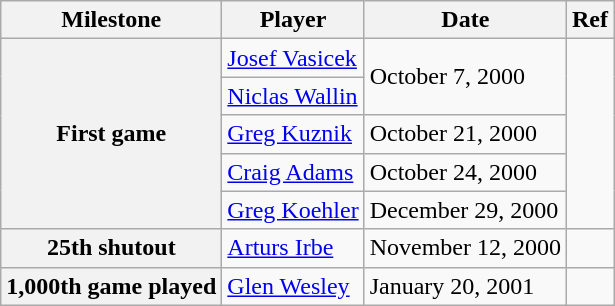<table class="wikitable">
<tr>
<th scope="col">Milestone</th>
<th scope="col">Player</th>
<th scope="col">Date</th>
<th scope="col">Ref</th>
</tr>
<tr>
<th rowspan=5>First game</th>
<td><a href='#'>Josef Vasicek</a></td>
<td rowspan=2>October 7, 2000</td>
<td rowspan=5></td>
</tr>
<tr>
<td><a href='#'>Niclas Wallin</a></td>
</tr>
<tr>
<td><a href='#'>Greg Kuznik</a></td>
<td>October 21, 2000</td>
</tr>
<tr>
<td><a href='#'>Craig Adams</a></td>
<td>October 24, 2000</td>
</tr>
<tr>
<td><a href='#'>Greg Koehler</a></td>
<td>December 29, 2000</td>
</tr>
<tr>
<th>25th shutout</th>
<td><a href='#'>Arturs Irbe</a></td>
<td>November 12, 2000</td>
<td></td>
</tr>
<tr>
<th>1,000th game played</th>
<td><a href='#'>Glen Wesley</a></td>
<td>January 20, 2001</td>
<td></td>
</tr>
</table>
